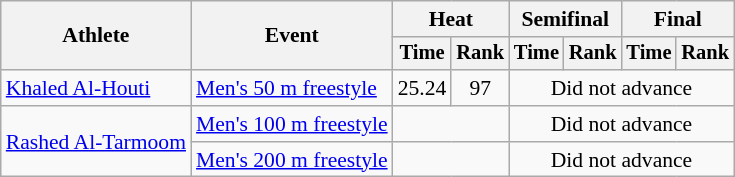<table class=wikitable style="font-size:90%">
<tr>
<th rowspan="2">Athlete</th>
<th rowspan="2">Event</th>
<th colspan="2">Heat</th>
<th colspan="2">Semifinal</th>
<th colspan="2">Final</th>
</tr>
<tr style="font-size:95%">
<th>Time</th>
<th>Rank</th>
<th>Time</th>
<th>Rank</th>
<th>Time</th>
<th>Rank</th>
</tr>
<tr align=center>
<td align=left><a href='#'>Khaled Al-Houti</a></td>
<td align=left><a href='#'>Men's 50 m freestyle</a></td>
<td>25.24</td>
<td>97</td>
<td colspan=4>Did not advance</td>
</tr>
<tr align=center>
<td align=left rowspan=2><a href='#'>Rashed Al-Tarmoom</a></td>
<td align=left><a href='#'>Men's 100 m freestyle</a></td>
<td colspan=2></td>
<td colspan=4>Did not advance</td>
</tr>
<tr align=center>
<td align=left><a href='#'>Men's 200 m freestyle</a></td>
<td colspan=2></td>
<td colspan=4>Did not advance</td>
</tr>
</table>
